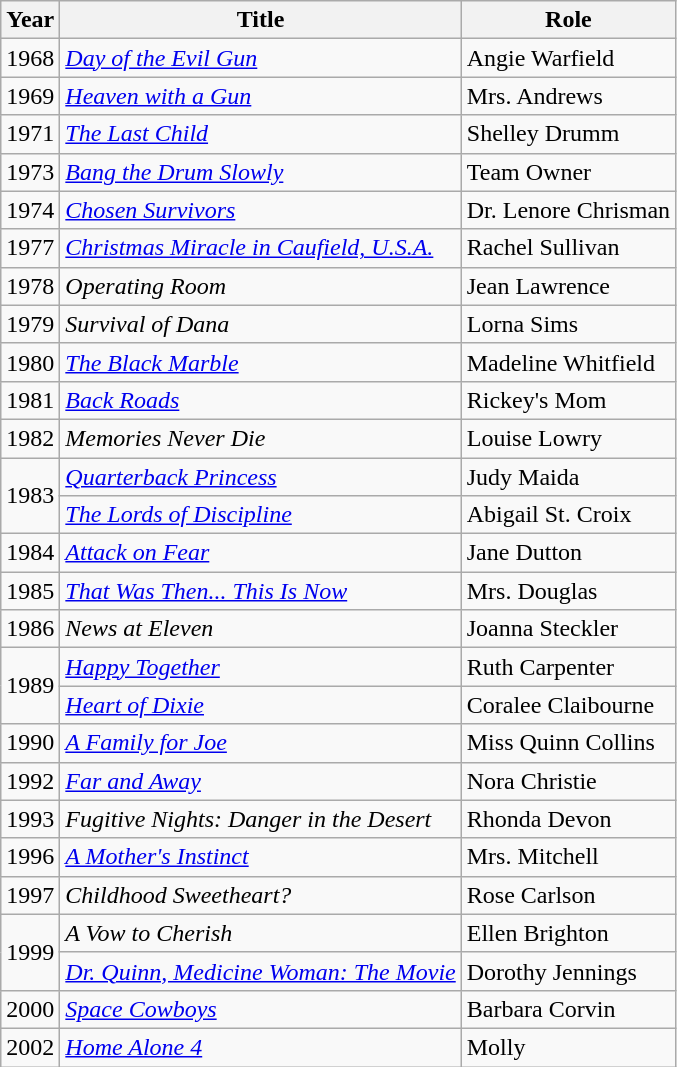<table class="wikitable sortable">
<tr>
<th>Year</th>
<th>Title</th>
<th>Role</th>
</tr>
<tr>
<td>1968</td>
<td><em><a href='#'>Day of the Evil Gun</a></em></td>
<td>Angie Warfield</td>
</tr>
<tr>
<td>1969</td>
<td><em><a href='#'>Heaven with a Gun</a></em></td>
<td>Mrs. Andrews</td>
</tr>
<tr>
<td>1971</td>
<td><em><a href='#'>The Last Child</a></em></td>
<td>Shelley Drumm</td>
</tr>
<tr>
<td>1973</td>
<td><em><a href='#'>Bang the Drum Slowly</a></em></td>
<td>Team Owner</td>
</tr>
<tr>
<td>1974</td>
<td><em><a href='#'>Chosen Survivors</a></em></td>
<td>Dr. Lenore Chrisman</td>
</tr>
<tr>
<td>1977</td>
<td><em><a href='#'>Christmas Miracle in Caufield, U.S.A.</a></em></td>
<td>Rachel Sullivan</td>
</tr>
<tr>
<td>1978</td>
<td><em>Operating Room</em></td>
<td>Jean Lawrence</td>
</tr>
<tr>
<td>1979</td>
<td><em>Survival of Dana</em></td>
<td>Lorna Sims</td>
</tr>
<tr>
<td>1980</td>
<td><em><a href='#'>The Black Marble</a></em></td>
<td>Madeline Whitfield</td>
</tr>
<tr>
<td>1981</td>
<td><em><a href='#'>Back Roads</a></em></td>
<td>Rickey's Mom</td>
</tr>
<tr>
<td>1982</td>
<td><em>Memories Never Die</em></td>
<td>Louise Lowry</td>
</tr>
<tr>
<td rowspan="2">1983</td>
<td><em><a href='#'>Quarterback Princess</a></em></td>
<td>Judy Maida</td>
</tr>
<tr>
<td><em><a href='#'>The Lords of Discipline</a></em></td>
<td>Abigail St. Croix</td>
</tr>
<tr>
<td>1984</td>
<td><em><a href='#'>Attack on Fear</a></em></td>
<td>Jane Dutton</td>
</tr>
<tr>
<td>1985</td>
<td><em><a href='#'>That Was Then... This Is Now</a></em></td>
<td>Mrs. Douglas</td>
</tr>
<tr>
<td>1986</td>
<td><em>News at Eleven</em></td>
<td>Joanna Steckler</td>
</tr>
<tr>
<td rowspan="2">1989</td>
<td><em><a href='#'>Happy Together</a></em></td>
<td>Ruth Carpenter</td>
</tr>
<tr>
<td><em><a href='#'>Heart of Dixie</a></em></td>
<td>Coralee Claibourne</td>
</tr>
<tr>
<td>1990</td>
<td><em><a href='#'>A Family for Joe</a></em></td>
<td>Miss Quinn Collins</td>
</tr>
<tr>
<td>1992</td>
<td><em><a href='#'>Far and Away</a></em></td>
<td>Nora Christie</td>
</tr>
<tr>
<td>1993</td>
<td><em>Fugitive Nights: Danger in the Desert</em></td>
<td>Rhonda Devon</td>
</tr>
<tr>
<td>1996</td>
<td><em><a href='#'>A Mother's Instinct</a></em></td>
<td>Mrs. Mitchell</td>
</tr>
<tr>
<td>1997</td>
<td><em>Childhood Sweetheart?</em></td>
<td>Rose Carlson</td>
</tr>
<tr>
<td rowspan="2">1999</td>
<td><em>A Vow to Cherish</em></td>
<td>Ellen Brighton</td>
</tr>
<tr>
<td><em><a href='#'>Dr. Quinn, Medicine Woman: The Movie</a></em></td>
<td>Dorothy Jennings</td>
</tr>
<tr>
<td>2000</td>
<td><em><a href='#'>Space Cowboys</a></em></td>
<td>Barbara Corvin</td>
</tr>
<tr>
<td>2002</td>
<td><em><a href='#'>Home Alone 4</a></em></td>
<td>Molly</td>
</tr>
</table>
